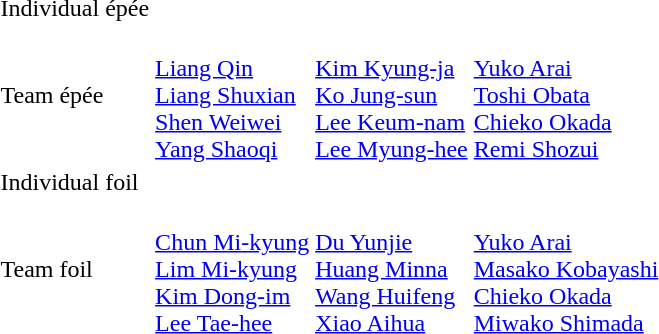<table>
<tr>
<td>Individual épée<br></td>
<td></td>
<td></td>
<td></td>
</tr>
<tr>
<td>Team épée<br></td>
<td><br><a href='#'>Liang Qin</a><br><a href='#'>Liang Shuxian</a><br><a href='#'>Shen Weiwei</a><br><a href='#'>Yang Shaoqi</a></td>
<td><br><a href='#'>Kim Kyung-ja</a><br><a href='#'>Ko Jung-sun</a><br><a href='#'>Lee Keum-nam</a><br><a href='#'>Lee Myung-hee</a></td>
<td><br><a href='#'>Yuko Arai</a><br><a href='#'>Toshi Obata</a><br><a href='#'>Chieko Okada</a><br><a href='#'>Remi Shozui</a></td>
</tr>
<tr>
<td>Individual foil<br></td>
<td></td>
<td></td>
<td></td>
</tr>
<tr>
<td>Team foil<br></td>
<td><br><a href='#'>Chun Mi-kyung</a><br><a href='#'>Lim Mi-kyung</a><br><a href='#'>Kim Dong-im</a><br><a href='#'>Lee Tae-hee</a></td>
<td><br><a href='#'>Du Yunjie</a><br><a href='#'>Huang Minna</a><br><a href='#'>Wang Huifeng</a><br><a href='#'>Xiao Aihua</a></td>
<td><br><a href='#'>Yuko Arai</a><br><a href='#'>Masako Kobayashi</a><br><a href='#'>Chieko Okada</a><br><a href='#'>Miwako Shimada</a></td>
</tr>
</table>
